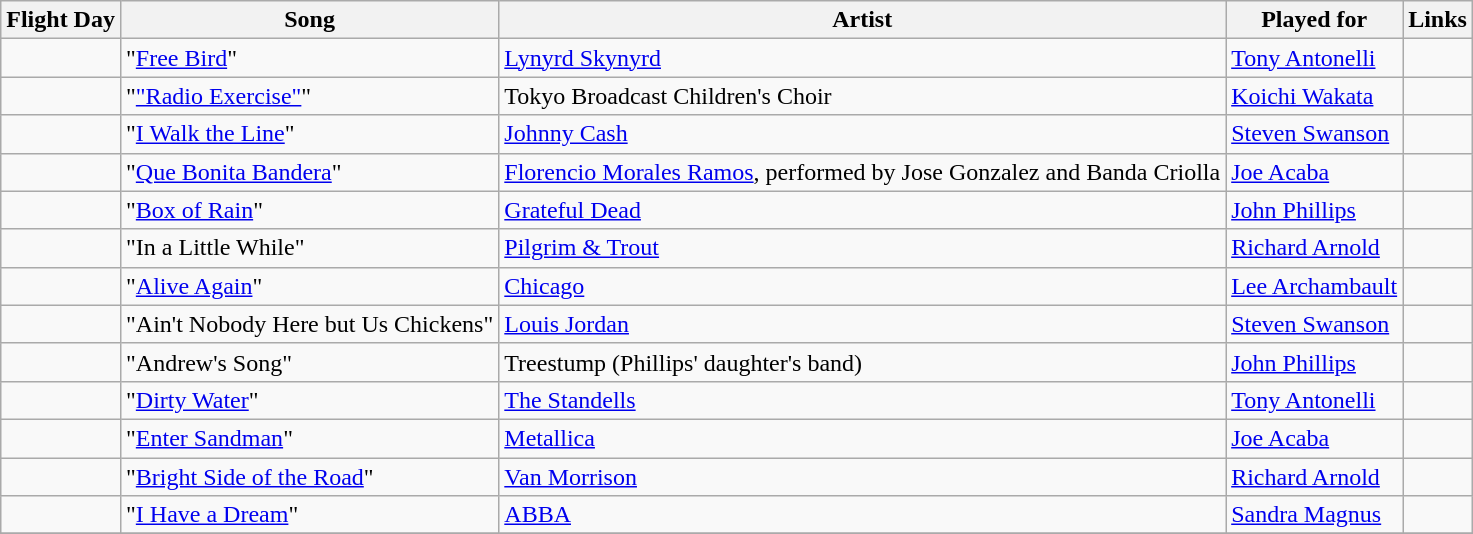<table class="wikitable sortable">
<tr>
<th>Flight Day</th>
<th>Song</th>
<th>Artist</th>
<th>Played for</th>
<th class="unsortable">Links</th>
</tr>
<tr>
<td></td>
<td>"<a href='#'>Free Bird</a>"</td>
<td><a href='#'>Lynyrd Skynyrd</a></td>
<td><a href='#'>Tony Antonelli</a></td>
<td>  </td>
</tr>
<tr>
<td></td>
<td>"<a href='#'>"Radio Exercise"</a>"</td>
<td>Tokyo Broadcast Children's Choir</td>
<td><a href='#'>Koichi Wakata</a></td>
<td>  </td>
</tr>
<tr>
<td></td>
<td>"<a href='#'>I Walk the Line</a>"</td>
<td><a href='#'>Johnny Cash</a></td>
<td><a href='#'>Steven Swanson</a></td>
<td>  </td>
</tr>
<tr>
<td></td>
<td>"<a href='#'>Que Bonita Bandera</a>"</td>
<td><a href='#'>Florencio Morales Ramos</a>, performed by Jose Gonzalez and Banda Criolla</td>
<td><a href='#'>Joe Acaba</a></td>
<td>  </td>
</tr>
<tr>
<td></td>
<td>"<a href='#'>Box of Rain</a>"</td>
<td><a href='#'>Grateful Dead</a></td>
<td><a href='#'>John Phillips</a></td>
<td>  </td>
</tr>
<tr>
<td></td>
<td>"In a Little While"</td>
<td><a href='#'>Pilgrim & Trout</a></td>
<td><a href='#'>Richard Arnold</a></td>
<td>  </td>
</tr>
<tr>
<td></td>
<td>"<a href='#'>Alive Again</a>"</td>
<td><a href='#'>Chicago</a></td>
<td><a href='#'>Lee Archambault</a></td>
<td>  </td>
</tr>
<tr>
<td></td>
<td>"Ain't Nobody Here but Us Chickens"</td>
<td><a href='#'>Louis Jordan</a></td>
<td><a href='#'>Steven Swanson</a></td>
<td>  </td>
</tr>
<tr>
<td></td>
<td>"Andrew's Song"</td>
<td>Treestump (Phillips' daughter's band)</td>
<td><a href='#'>John Phillips</a></td>
<td>  </td>
</tr>
<tr>
<td></td>
<td>"<a href='#'>Dirty Water</a>"</td>
<td><a href='#'>The Standells</a></td>
<td><a href='#'>Tony Antonelli</a></td>
<td>  </td>
</tr>
<tr>
<td></td>
<td>"<a href='#'>Enter Sandman</a>"</td>
<td><a href='#'>Metallica</a></td>
<td><a href='#'>Joe Acaba</a></td>
<td>  </td>
</tr>
<tr>
<td></td>
<td>"<a href='#'>Bright Side of the Road</a>"</td>
<td><a href='#'>Van Morrison</a></td>
<td><a href='#'>Richard Arnold</a></td>
<td>  </td>
</tr>
<tr>
<td></td>
<td>"<a href='#'>I Have a Dream</a>"</td>
<td><a href='#'>ABBA</a></td>
<td><a href='#'>Sandra Magnus</a></td>
<td>  </td>
</tr>
<tr>
</tr>
</table>
